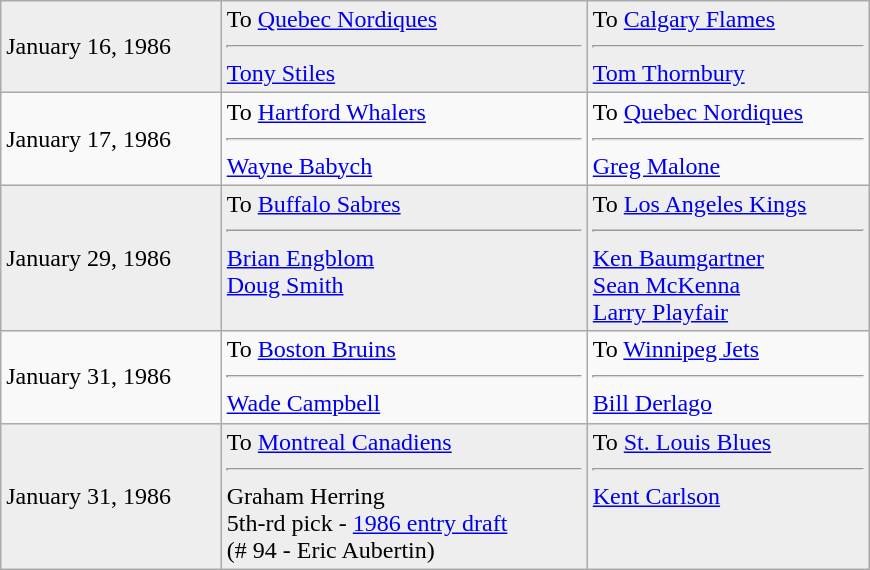<table class="wikitable" style="border:1px solid #999; width:580px;">
<tr style="background:#eee;">
<td>January 16, 1986</td>
<td valign="top">To <a href='#'>Quebec Nordiques</a><hr><a href='#'>Tony Stiles</a></td>
<td valign="top">To <a href='#'>Calgary Flames</a><hr><a href='#'>Tom Thornbury</a></td>
</tr>
<tr>
<td>January 17, 1986</td>
<td valign="top">To <a href='#'>Hartford Whalers</a><hr><a href='#'>Wayne Babych</a></td>
<td valign="top">To <a href='#'>Quebec Nordiques</a><hr><a href='#'>Greg Malone</a></td>
</tr>
<tr style="background:#eee;">
<td>January 29, 1986</td>
<td valign="top">To <a href='#'>Buffalo Sabres</a><hr><a href='#'>Brian Engblom</a><br><a href='#'>Doug Smith</a></td>
<td valign="top">To <a href='#'>Los Angeles Kings</a><hr><a href='#'>Ken Baumgartner</a><br><a href='#'>Sean McKenna</a><br><a href='#'>Larry Playfair</a></td>
</tr>
<tr>
<td>January 31, 1986</td>
<td valign="top">To <a href='#'>Boston Bruins</a><hr><a href='#'>Wade Campbell</a></td>
<td valign="top">To <a href='#'>Winnipeg Jets</a><hr><a href='#'>Bill Derlago</a></td>
</tr>
<tr style="background:#eee;">
<td>January 31, 1986</td>
<td valign="top">To <a href='#'>Montreal Canadiens</a><hr>Graham Herring<br>5th-rd pick - <a href='#'>1986 entry draft</a><br>(# 94 - Eric Aubertin)</td>
<td valign="top">To <a href='#'>St. Louis Blues</a><hr><a href='#'>Kent Carlson</a></td>
</tr>
</table>
